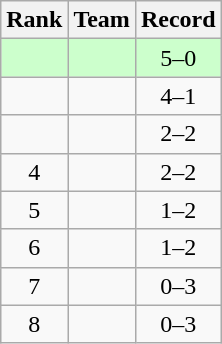<table class=wikitable style="text-align:center;">
<tr>
<th>Rank</th>
<th>Team</th>
<th>Record</th>
</tr>
<tr bgcolor=ccffcc>
<td></td>
<td align=left></td>
<td>5–0</td>
</tr>
<tr>
<td></td>
<td align=left></td>
<td>4–1</td>
</tr>
<tr>
<td></td>
<td align=left></td>
<td>2–2</td>
</tr>
<tr>
<td>4</td>
<td align=left></td>
<td>2–2</td>
</tr>
<tr>
<td>5</td>
<td align=left></td>
<td>1–2</td>
</tr>
<tr>
<td>6</td>
<td align=left></td>
<td>1–2</td>
</tr>
<tr>
<td>7</td>
<td align=left></td>
<td>0–3</td>
</tr>
<tr>
<td>8</td>
<td align=left></td>
<td>0–3</td>
</tr>
</table>
